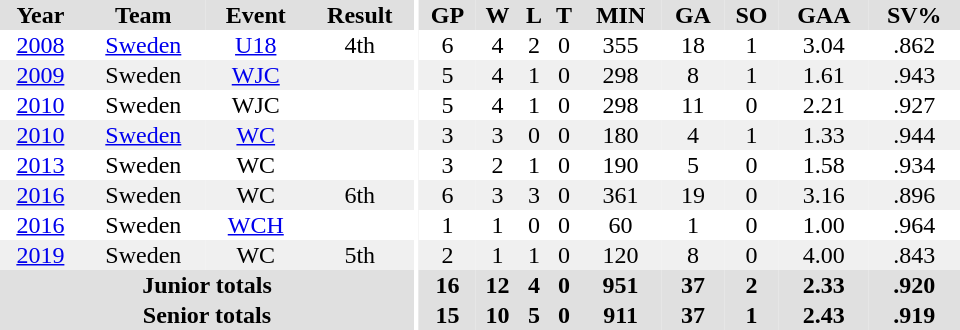<table border="0" cellpadding="1" cellspacing="0" ID="Table3" style="text-align:center; width:40em">
<tr bgcolor="#e0e0e0">
<th>Year</th>
<th>Team</th>
<th>Event</th>
<th>Result</th>
<th rowspan="99" bgcolor="#ffffff"></th>
<th>GP</th>
<th>W</th>
<th>L</th>
<th>T</th>
<th>MIN</th>
<th>GA</th>
<th>SO</th>
<th>GAA</th>
<th>SV%</th>
</tr>
<tr>
<td><a href='#'>2008</a></td>
<td><a href='#'>Sweden</a></td>
<td><a href='#'>U18</a></td>
<td>4th</td>
<td>6</td>
<td>4</td>
<td>2</td>
<td>0</td>
<td>355</td>
<td>18</td>
<td>1</td>
<td>3.04</td>
<td>.862</td>
</tr>
<tr bgcolor="#f0f0f0">
<td><a href='#'>2009</a></td>
<td>Sweden</td>
<td><a href='#'>WJC</a></td>
<td></td>
<td>5</td>
<td>4</td>
<td>1</td>
<td>0</td>
<td>298</td>
<td>8</td>
<td>1</td>
<td>1.61</td>
<td>.943</td>
</tr>
<tr>
<td><a href='#'>2010</a></td>
<td>Sweden</td>
<td>WJC</td>
<td></td>
<td>5</td>
<td>4</td>
<td>1</td>
<td>0</td>
<td>298</td>
<td>11</td>
<td>0</td>
<td>2.21</td>
<td>.927</td>
</tr>
<tr bgcolor="#f0f0f0">
<td><a href='#'>2010</a></td>
<td><a href='#'>Sweden</a></td>
<td><a href='#'>WC</a></td>
<td></td>
<td>3</td>
<td>3</td>
<td>0</td>
<td>0</td>
<td>180</td>
<td>4</td>
<td>1</td>
<td>1.33</td>
<td>.944</td>
</tr>
<tr>
<td><a href='#'>2013</a></td>
<td>Sweden</td>
<td>WC</td>
<td></td>
<td>3</td>
<td>2</td>
<td>1</td>
<td>0</td>
<td>190</td>
<td>5</td>
<td>0</td>
<td>1.58</td>
<td>.934</td>
</tr>
<tr bgcolor="#f0f0f0">
<td><a href='#'>2016</a></td>
<td>Sweden</td>
<td>WC</td>
<td>6th</td>
<td>6</td>
<td>3</td>
<td>3</td>
<td>0</td>
<td>361</td>
<td>19</td>
<td>0</td>
<td>3.16</td>
<td>.896</td>
</tr>
<tr>
<td><a href='#'>2016</a></td>
<td>Sweden</td>
<td><a href='#'>WCH</a></td>
<td></td>
<td>1</td>
<td>1</td>
<td>0</td>
<td>0</td>
<td>60</td>
<td>1</td>
<td>0</td>
<td>1.00</td>
<td>.964</td>
</tr>
<tr bgcolor="#f0f0f0">
<td><a href='#'>2019</a></td>
<td>Sweden</td>
<td>WC</td>
<td>5th</td>
<td>2</td>
<td>1</td>
<td>1</td>
<td>0</td>
<td>120</td>
<td>8</td>
<td>0</td>
<td>4.00</td>
<td>.843</td>
</tr>
<tr bgcolor="#e0e0e0">
<th colspan="4">Junior totals</th>
<th>16</th>
<th>12</th>
<th>4</th>
<th>0</th>
<th>951</th>
<th>37</th>
<th>2</th>
<th>2.33</th>
<th>.920</th>
</tr>
<tr bgcolor="#e0e0e0">
<th colspan="4">Senior totals</th>
<th>15</th>
<th>10</th>
<th>5</th>
<th>0</th>
<th>911</th>
<th>37</th>
<th>1</th>
<th>2.43</th>
<th>.919</th>
</tr>
</table>
